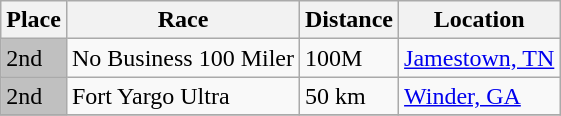<table class="wikitable">
<tr>
<th>Place</th>
<th>Race</th>
<th>Distance</th>
<th>Location</th>
</tr>
<tr>
<td style="background-color:silver;">2nd</td>
<td>No Business 100 Miler</td>
<td>100M</td>
<td> <a href='#'>Jamestown, TN</a></td>
</tr>
<tr>
<td style="background-color:silver;">2nd</td>
<td>Fort Yargo Ultra</td>
<td>50 km</td>
<td> <a href='#'>Winder, GA</a></td>
</tr>
<tr>
</tr>
</table>
